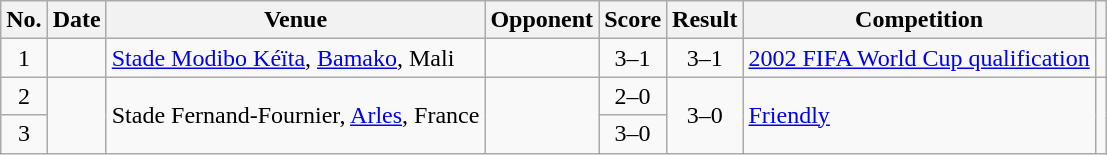<table class="wikitable sortable">
<tr>
<th scope="col">No.</th>
<th scope="col">Date</th>
<th scope="col">Venue</th>
<th scope="col">Opponent</th>
<th scope="col">Score</th>
<th scope="col">Result</th>
<th scope="col">Competition</th>
<th scope="col" class="unsortable"></th>
</tr>
<tr>
<td style="text-align:center">1</td>
<td></td>
<td><a href='#'>Stade Modibo Kéïta</a>, <a href='#'>Bamako</a>, Mali</td>
<td></td>
<td style="text-align:center">3–1</td>
<td style="text-align:center">3–1</td>
<td><a href='#'>2002 FIFA World Cup qualification</a></td>
<td></td>
</tr>
<tr>
<td style="text-align:center">2</td>
<td rowspan="2"></td>
<td rowspan="2">Stade Fernand-Fournier, <a href='#'>Arles</a>, France</td>
<td rowspan="2"></td>
<td style="text-align:center">2–0</td>
<td rowspan="2" style="text-align:center">3–0</td>
<td rowspan="2"><a href='#'>Friendly</a></td>
<td rowspan="2"></td>
</tr>
<tr>
<td style="text-align:center">3</td>
<td style="text-align:center">3–0</td>
</tr>
</table>
